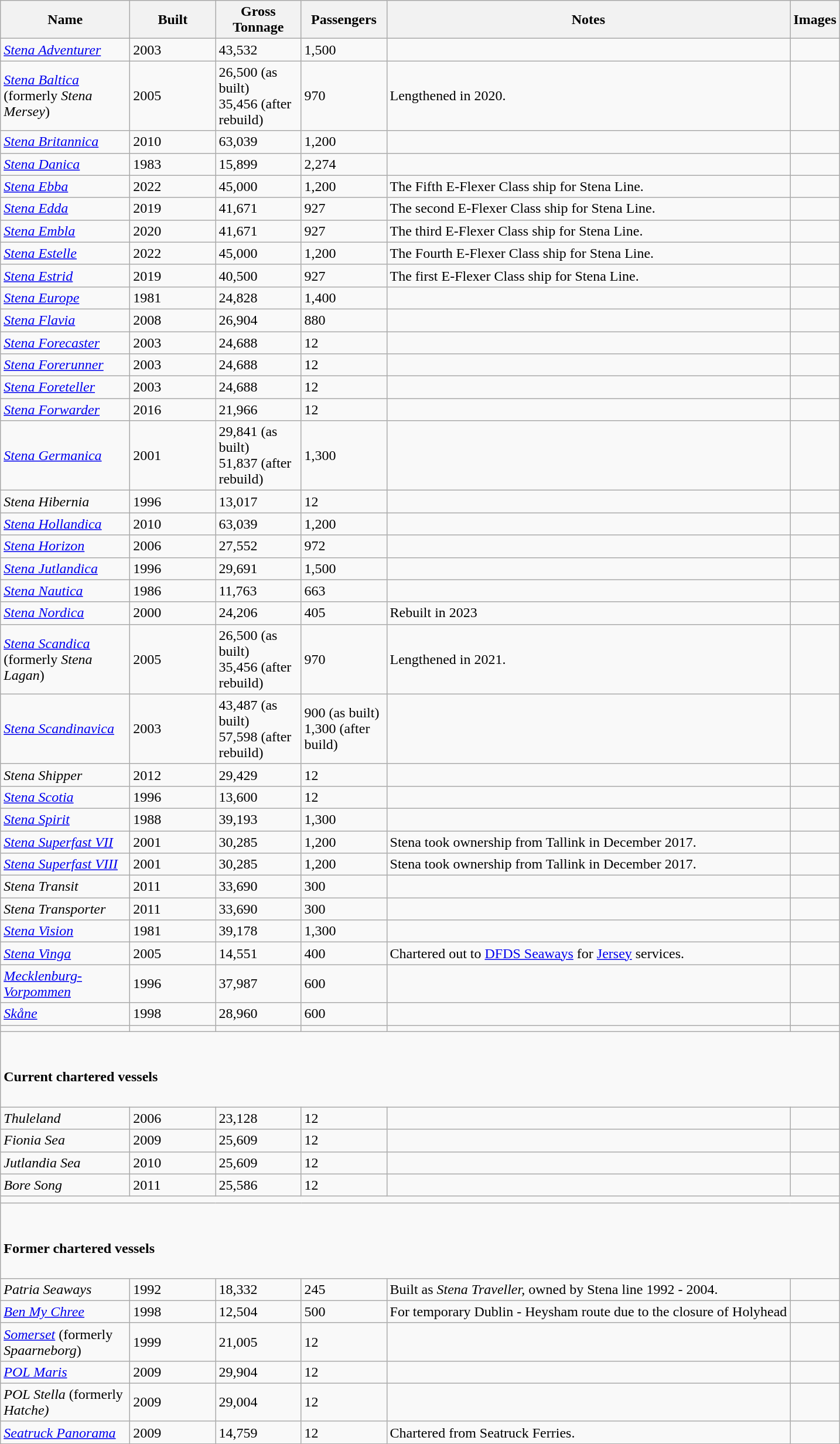<table class="wikitable sortable" border="1">
<tr>
<th scope="col" width="140pt">Name</th>
<th scope="col" width="90pt">Built</th>
<th scope="col" width="90pt">Gross Tonnage</th>
<th scope="col" width="90pt">Passengers</th>
<th scope="col" class="unsortable">Notes</th>
<th scope="col" class="unsortable">Images</th>
</tr>
<tr>
<td><a href='#'><em>Stena Adventurer</em></a></td>
<td>2003</td>
<td>43,532</td>
<td>1,500</td>
<td></td>
<td></td>
</tr>
<tr>
<td><a href='#'><em>Stena Baltica</em></a> (formerly <em>Stena Mersey</em>)</td>
<td>2005</td>
<td>26,500 (as built) <br>35,456 (after rebuild)</td>
<td>970</td>
<td>Lengthened in 2020.</td>
<td></td>
</tr>
<tr>
<td><a href='#'><em>Stena Britannica</em></a></td>
<td>2010</td>
<td>63,039</td>
<td>1,200</td>
<td></td>
<td></td>
</tr>
<tr>
<td><a href='#'><em>Stena Danica</em></a></td>
<td>1983</td>
<td>15,899</td>
<td>2,274</td>
<td></td>
<td></td>
</tr>
<tr>
<td><a href='#'><em>Stena Ebba</em></a></td>
<td>2022</td>
<td>45,000</td>
<td>1,200</td>
<td>The Fifth E-Flexer Class ship for Stena Line.</td>
<td></td>
</tr>
<tr>
<td><a href='#'><em>Stena Edda</em></a></td>
<td>2019</td>
<td>41,671</td>
<td>927</td>
<td>The second E-Flexer Class ship for Stena Line.</td>
<td></td>
</tr>
<tr>
<td><a href='#'><em>Stena Embla</em></a></td>
<td>2020</td>
<td>41,671</td>
<td>927</td>
<td>The third E-Flexer Class ship for Stena Line.</td>
<td></td>
</tr>
<tr>
<td><a href='#'><em>Stena Estelle</em></a></td>
<td>2022</td>
<td>45,000</td>
<td>1,200</td>
<td>The Fourth E-Flexer Class ship for Stena Line.</td>
<td></td>
</tr>
<tr>
<td><a href='#'><em>Stena Estrid</em></a></td>
<td>2019</td>
<td>40,500</td>
<td>927</td>
<td>The first E-Flexer Class ship for Stena Line.</td>
<td></td>
</tr>
<tr>
<td><a href='#'><em>Stena Europe</em></a></td>
<td>1981</td>
<td>24,828</td>
<td>1,400</td>
<td></td>
<td></td>
</tr>
<tr>
<td><em><a href='#'>Stena Flavia</a></em></td>
<td>2008</td>
<td>26,904</td>
<td>880</td>
<td></td>
<td></td>
</tr>
<tr>
<td><a href='#'><em>Stena Forecaster</em></a></td>
<td>2003</td>
<td>24,688</td>
<td>12</td>
<td></td>
<td></td>
</tr>
<tr>
<td><a href='#'><em>Stena Forerunner</em></a></td>
<td>2003</td>
<td>24,688</td>
<td>12</td>
<td></td>
<td></td>
</tr>
<tr>
<td><em><a href='#'>Stena Foreteller</a></em></td>
<td>2003</td>
<td>24,688</td>
<td>12</td>
<td></td>
<td></td>
</tr>
<tr>
<td><em><a href='#'>Stena Forwarder</a></em></td>
<td>2016</td>
<td>21,966</td>
<td>12</td>
<td></td>
<td></td>
</tr>
<tr>
<td><a href='#'><em>Stena Germanica</em></a></td>
<td>2001</td>
<td>29,841 (as built) <br>51,837 (after rebuild)</td>
<td>1,300</td>
<td></td>
<td></td>
</tr>
<tr>
<td><em>Stena Hibernia</em></td>
<td>1996</td>
<td>13,017</td>
<td>12</td>
<td></td>
<td></td>
</tr>
<tr>
<td><a href='#'><em>Stena Hollandica</em></a></td>
<td>2010</td>
<td>63,039</td>
<td>1,200</td>
<td></td>
<td></td>
</tr>
<tr>
<td><a href='#'><em>Stena Horizon</em></a></td>
<td>2006</td>
<td>27,552</td>
<td>972</td>
<td></td>
<td></td>
</tr>
<tr>
<td><a href='#'><em>Stena Jutlandica</em></a></td>
<td>1996</td>
<td>29,691</td>
<td>1,500</td>
<td></td>
<td></td>
</tr>
<tr>
<td><a href='#'><em>Stena Nautica</em></a></td>
<td>1986</td>
<td>11,763</td>
<td>663</td>
<td></td>
<td></td>
</tr>
<tr>
<td><a href='#'><em>Stena Nordica</em></a></td>
<td>2000</td>
<td>24,206</td>
<td>405</td>
<td>Rebuilt in 2023</td>
<td></td>
</tr>
<tr>
<td><a href='#'><em>Stena Scandica</em></a> (formerly <em>Stena Lagan</em>)</td>
<td>2005</td>
<td>26,500 (as built)<br>35,456 (after rebuild)</td>
<td>970</td>
<td>Lengthened in 2021.</td>
<td></td>
</tr>
<tr>
<td><a href='#'><em>Stena Scandinavica</em></a></td>
<td>2003</td>
<td>43,487 (as built)<br>57,598 (after rebuild)</td>
<td>900 (as built)<br>1,300 (after build)</td>
<td></td>
<td></td>
</tr>
<tr>
<td><em>Stena Shipper</em></td>
<td>2012</td>
<td>29,429</td>
<td>12</td>
<td></td>
<td></td>
</tr>
<tr>
<td><em><a href='#'>Stena Scotia</a></em></td>
<td>1996</td>
<td>13,600</td>
<td>12</td>
<td></td>
<td></td>
</tr>
<tr>
<td><a href='#'><em>Stena Spirit</em></a></td>
<td>1988</td>
<td>39,193</td>
<td>1,300</td>
<td></td>
<td></td>
</tr>
<tr>
<td><a href='#'><em>Stena Superfast VII</em></a></td>
<td>2001</td>
<td>30,285</td>
<td>1,200</td>
<td>Stena took ownership from Tallink in December 2017.</td>
<td></td>
</tr>
<tr>
<td><a href='#'><em>Stena Superfast VIII</em></a></td>
<td>2001</td>
<td>30,285</td>
<td>1,200</td>
<td>Stena took ownership from Tallink in December 2017.</td>
<td></td>
</tr>
<tr>
<td><em>Stena Transit</em></td>
<td>2011</td>
<td>33,690</td>
<td>300</td>
<td></td>
<td></td>
</tr>
<tr>
<td><em>Stena Transporter</em></td>
<td>2011</td>
<td>33,690</td>
<td>300</td>
<td></td>
<td></td>
</tr>
<tr>
<td><a href='#'><em>Stena Vision</em></a></td>
<td>1981</td>
<td>39,178</td>
<td>1,300</td>
<td></td>
<td></td>
</tr>
<tr>
<td><a href='#'><em>Stena Vinga</em></a></td>
<td>2005</td>
<td>14,551</td>
<td>400</td>
<td>Chartered out to <a href='#'>DFDS Seaways</a> for <a href='#'>Jersey</a> services.</td>
<td></td>
</tr>
<tr>
<td><a href='#'><em>Mecklenburg-Vorpommen</em></a></td>
<td>1996</td>
<td>37,987</td>
<td>600</td>
<td></td>
<td></td>
</tr>
<tr>
<td><a href='#'><em>Skåne</em></a></td>
<td>1998</td>
<td>28,960</td>
<td>600</td>
<td></td>
<td></td>
</tr>
<tr>
<td></td>
<td></td>
<td></td>
<td></td>
<td></td>
<td></td>
</tr>
<tr>
<td colspan="6"><br><h4>Current chartered vessels</h4></td>
</tr>
<tr>
<td><em>Thuleland</em></td>
<td>2006</td>
<td>23,128</td>
<td>12</td>
<td></td>
<td></td>
</tr>
<tr>
<td><em>Fionia Sea</em></td>
<td>2009</td>
<td>25,609</td>
<td>12</td>
<td></td>
<td></td>
</tr>
<tr>
<td><em>Jutlandia Sea</em></td>
<td>2010</td>
<td>25,609</td>
<td>12</td>
<td></td>
<td></td>
</tr>
<tr>
<td><em>Bore Song</em></td>
<td>2011</td>
<td>25,586</td>
<td>12</td>
<td></td>
<td></td>
</tr>
<tr>
<td colspan="6"></td>
</tr>
<tr>
<td colspan="6"><br><h4>Former chartered vessels</h4></td>
</tr>
<tr>
<td><em>Patria Seaways</em></td>
<td>1992</td>
<td>18,332</td>
<td>245</td>
<td>Built as <em>Stena Traveller,</em> owned by Stena line 1992 - 2004.</td>
<td></td>
</tr>
<tr>
<td><em><a href='#'>Ben My Chree</a></em></td>
<td>1998</td>
<td>12,504</td>
<td>500</td>
<td>For temporary Dublin - Heysham route due to the closure of Holyhead</td>
<td></td>
</tr>
<tr>
<td><a href='#'><em>Somerset</em></a> (formerly <em>Spaarneborg</em>)</td>
<td>1999</td>
<td>21,005</td>
<td>12</td>
<td></td>
<td></td>
</tr>
<tr>
<td><em><a href='#'>POL Maris</a></em></td>
<td>2009</td>
<td>29,904</td>
<td>12</td>
<td></td>
<td></td>
</tr>
<tr>
<td><em>POL Stella</em> (formerly <em>Hatche)</em></td>
<td>2009</td>
<td>29,004</td>
<td>12</td>
<td></td>
<td></td>
</tr>
<tr>
<td><a href='#'><em>Seatruck Panorama</em></a></td>
<td>2009</td>
<td>14,759</td>
<td>12</td>
<td>Chartered from Seatruck Ferries.</td>
<td></td>
</tr>
</table>
